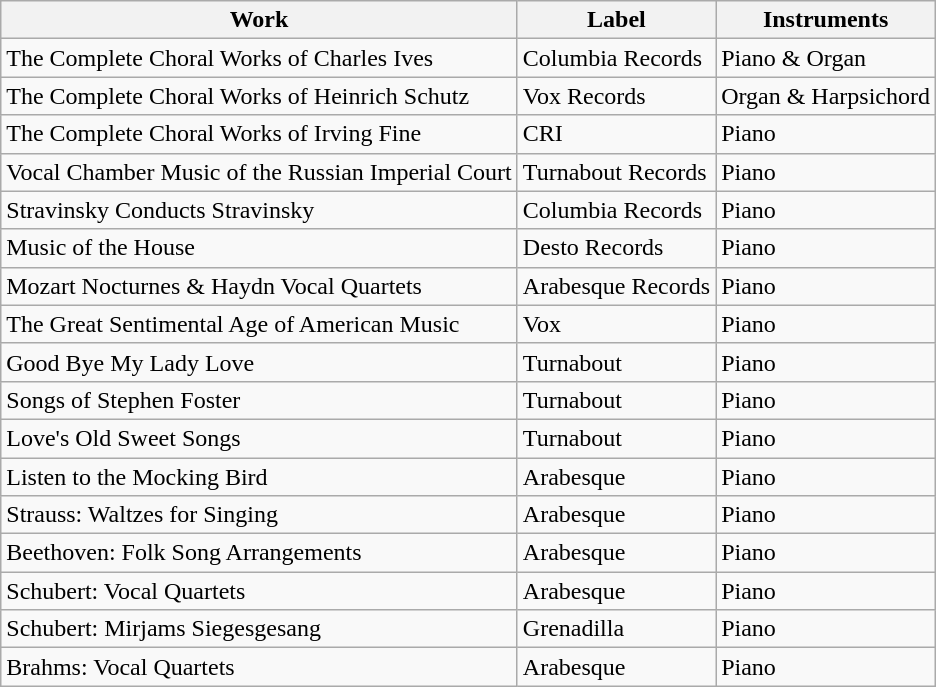<table class="wikitable">
<tr>
<th>Work</th>
<th>Label</th>
<th>Instruments</th>
</tr>
<tr>
<td>The Complete Choral Works of Charles Ives</td>
<td>Columbia Records</td>
<td>Piano & Organ</td>
</tr>
<tr>
<td>The Complete Choral Works of Heinrich Schutz</td>
<td>Vox Records</td>
<td>Organ & Harpsichord</td>
</tr>
<tr>
<td>The Complete Choral Works of Irving Fine</td>
<td>CRI</td>
<td>Piano</td>
</tr>
<tr>
<td>Vocal Chamber Music of the Russian Imperial Court</td>
<td>Turnabout Records</td>
<td>Piano</td>
</tr>
<tr>
<td>Stravinsky Conducts Stravinsky</td>
<td>Columbia Records</td>
<td>Piano</td>
</tr>
<tr>
<td>Music of the House</td>
<td>Desto Records</td>
<td>Piano</td>
</tr>
<tr>
<td>Mozart Nocturnes & Haydn Vocal Quartets</td>
<td>Arabesque Records</td>
<td>Piano</td>
</tr>
<tr>
<td>The Great Sentimental Age of American Music</td>
<td>Vox</td>
<td>Piano</td>
</tr>
<tr>
<td>Good Bye My Lady Love</td>
<td>Turnabout</td>
<td>Piano</td>
</tr>
<tr>
<td>Songs of Stephen Foster</td>
<td>Turnabout</td>
<td>Piano</td>
</tr>
<tr>
<td>Love's Old Sweet Songs</td>
<td>Turnabout</td>
<td>Piano</td>
</tr>
<tr>
<td>Listen to the Mocking Bird</td>
<td>Arabesque</td>
<td>Piano</td>
</tr>
<tr>
<td>Strauss: Waltzes for Singing</td>
<td>Arabesque</td>
<td>Piano</td>
</tr>
<tr>
<td>Beethoven: Folk Song Arrangements</td>
<td>Arabesque</td>
<td>Piano</td>
</tr>
<tr>
<td>Schubert: Vocal Quartets</td>
<td>Arabesque</td>
<td>Piano</td>
</tr>
<tr>
<td>Schubert: Mirjams Siegesgesang</td>
<td>Grenadilla</td>
<td>Piano</td>
</tr>
<tr>
<td>Brahms: Vocal Quartets</td>
<td>Arabesque</td>
<td>Piano</td>
</tr>
</table>
